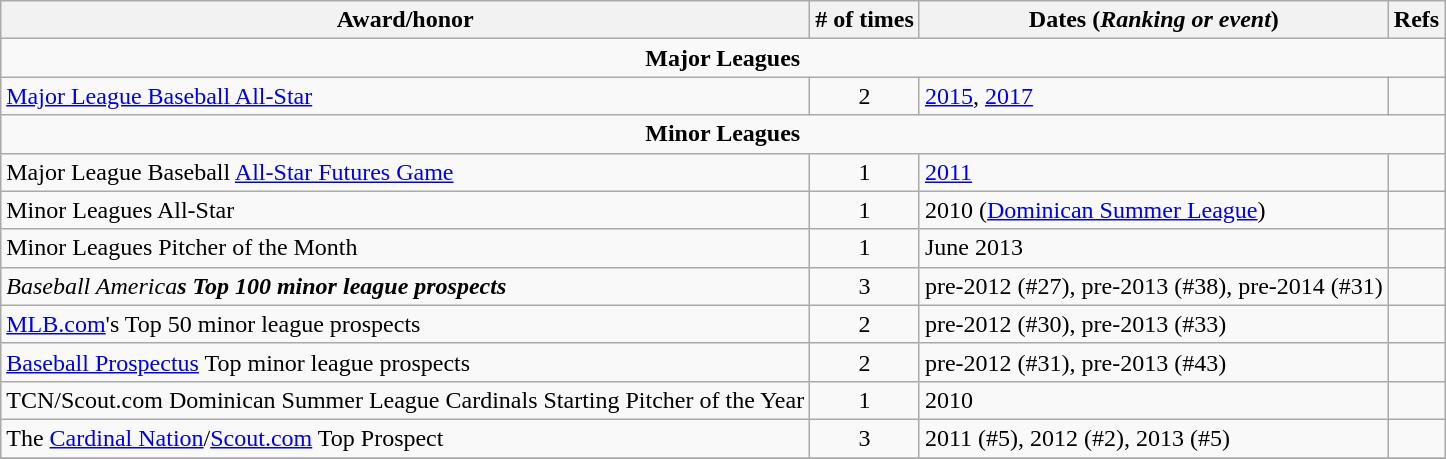<table class="wikitable" margin: 5px; text-align: center;>
<tr>
<th>Award/honor</th>
<th># of times</th>
<th>Dates (<em>Ranking or event</em>)</th>
<th>Refs</th>
</tr>
<tr>
<td colspan="4" style="text-align: center;"><strong>Major Leagues</strong></td>
</tr>
<tr>
<td><a href='#'>Major League Baseball All-Star</a></td>
<td align="center">2</td>
<td><a href='#'>2015</a>, <a href='#'>2017</a></td>
<td></td>
</tr>
<tr>
<td colspan="4" style="text-align: center;"><strong>Minor Leagues</strong></td>
</tr>
<tr>
<td>Major League Baseball <a href='#'>All-Star Futures Game</a></td>
<td align="center">1</td>
<td><a href='#'>2011</a></td>
<td></td>
</tr>
<tr>
<td>Minor Leagues All-Star</td>
<td align="center">1</td>
<td>2010 (<a href='#'>Dominican Summer League</a>)</td>
<td></td>
</tr>
<tr>
<td>Minor Leagues Pitcher of the Month</td>
<td align="center">1</td>
<td>June 2013</td>
<td></td>
</tr>
<tr>
<td><em>Baseball America<strong>s Top 100 minor league prospects</td>
<td align="center">3</td>
<td>pre-2012 (#27), pre-2013 (#38), pre-2014 (#31)</td>
<td></td>
</tr>
<tr>
<td><a href='#'>MLB.com</a>'s Top 50 minor league prospects</td>
<td align="center">2</td>
<td>pre-2012 (#30), pre-2013 (#33)</td>
<td></td>
</tr>
<tr>
<td></em><a href='#'>Baseball Prospectus</a></strong> Top minor league prospects</td>
<td align="center">2</td>
<td>pre-2012 (#31), pre-2013 (#43)</td>
<td></td>
</tr>
<tr>
<td>TCN/Scout.com Dominican Summer League Cardinals Starting Pitcher of the Year</td>
<td align="center">1</td>
<td>2010</td>
<td></td>
</tr>
<tr>
<td>The <a href='#'>Cardinal Nation</a>/<a href='#'>Scout.com</a> Top Prospect</td>
<td align="center">3</td>
<td>2011 (#5), 2012 (#2), 2013 (#5)</td>
<td></td>
</tr>
<tr>
</tr>
</table>
